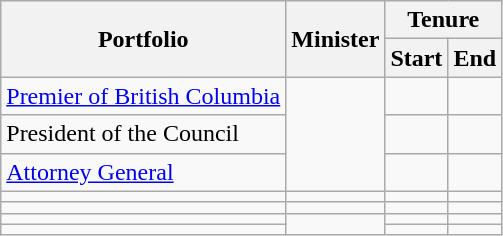<table class="wikitable sortable">
<tr>
<th colspan="1" rowspan="2">Portfolio</th>
<th rowspan="2">Minister</th>
<th colspan="2">Tenure</th>
</tr>
<tr>
<th>Start</th>
<th>End</th>
</tr>
<tr>
<td><a href='#'>Premier of British Columbia</a></td>
<td rowspan="3"></td>
<td></td>
<td></td>
</tr>
<tr>
<td>President of the Council</td>
<td></td>
<td></td>
</tr>
<tr>
<td><a href='#'>Attorney General</a></td>
<td></td>
<td></td>
</tr>
<tr>
<td></td>
<td></td>
<td></td>
<td></td>
</tr>
<tr>
<td></td>
<td></td>
<td></td>
<td></td>
</tr>
<tr>
<td></td>
<td rowspan="2"></td>
<td></td>
<td></td>
</tr>
<tr>
<td></td>
<td></td>
<td></td>
</tr>
</table>
